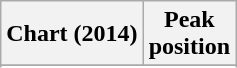<table class="wikitable sortable plainrowheaders" style="text-align:center">
<tr>
<th scope="col">Chart (2014)</th>
<th scope="col">Peak<br>position</th>
</tr>
<tr>
</tr>
<tr>
</tr>
<tr>
</tr>
<tr>
</tr>
<tr>
</tr>
<tr>
</tr>
<tr>
</tr>
<tr>
</tr>
</table>
